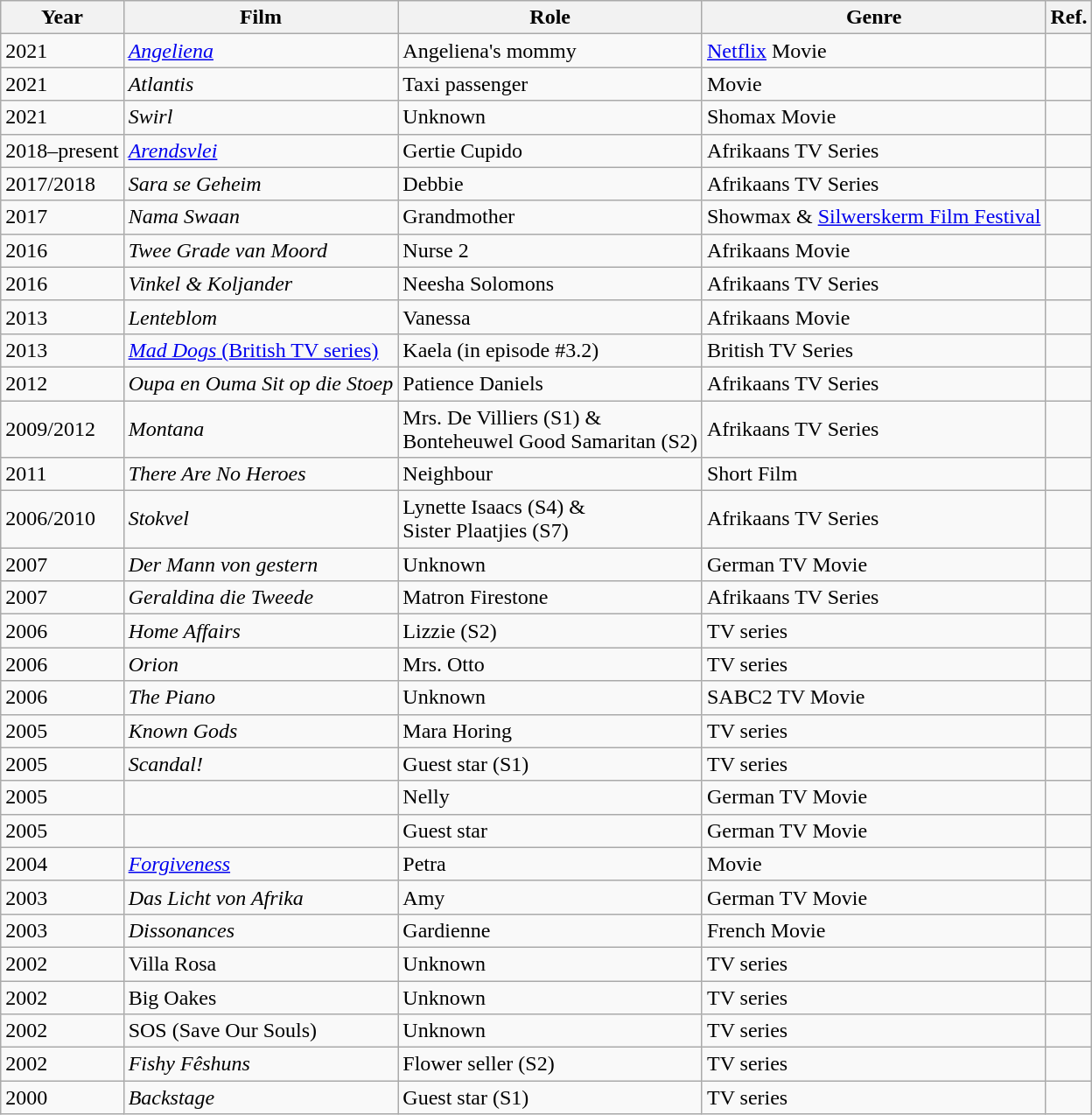<table class="wikitable">
<tr>
<th>Year</th>
<th>Film</th>
<th>Role</th>
<th>Genre</th>
<th>Ref.</th>
</tr>
<tr>
<td>2021</td>
<td><em><a href='#'>Angeliena</a></em></td>
<td>Angeliena's mommy</td>
<td><a href='#'>Netflix</a> Movie</td>
<td></td>
</tr>
<tr>
<td>2021</td>
<td><em>Atlantis</em></td>
<td>Taxi passenger</td>
<td>Movie</td>
<td></td>
</tr>
<tr>
<td>2021</td>
<td><em>Swirl</em></td>
<td>Unknown</td>
<td>Shomax Movie</td>
<td></td>
</tr>
<tr>
<td>2018–present</td>
<td><em><a href='#'>Arendsvlei</a></em></td>
<td>Gertie Cupido</td>
<td>Afrikaans TV Series</td>
<td></td>
</tr>
<tr>
<td>2017/2018</td>
<td><em>Sara se Geheim</em></td>
<td>Debbie</td>
<td>Afrikaans TV Series</td>
<td></td>
</tr>
<tr>
<td>2017</td>
<td><em>Nama Swaan</em></td>
<td>Grandmother</td>
<td>Showmax & <a href='#'>Silwerskerm Film Festival</a></td>
<td></td>
</tr>
<tr>
<td>2016</td>
<td><em>Twee Grade van Moord</em></td>
<td>Nurse 2</td>
<td>Afrikaans Movie</td>
<td></td>
</tr>
<tr>
<td>2016</td>
<td><em>Vinkel & Koljander</em></td>
<td>Neesha Solomons</td>
<td>Afrikaans TV Series</td>
<td></td>
</tr>
<tr>
<td>2013</td>
<td><em>Lenteblom</em></td>
<td>Vanessa</td>
<td>Afrikaans Movie</td>
<td></td>
</tr>
<tr>
<td>2013</td>
<td><a href='#'><em>Mad Dogs</em> (British TV series)</a></td>
<td>Kaela (in episode #3.2)</td>
<td>British TV Series</td>
<td></td>
</tr>
<tr>
<td>2012</td>
<td><em>Oupa en Ouma Sit op die Stoep</em></td>
<td>Patience Daniels</td>
<td>Afrikaans TV Series</td>
<td></td>
</tr>
<tr>
<td>2009/2012</td>
<td><em>Montana</em></td>
<td>Mrs. De Villiers (S1) &<br>Bonteheuwel Good Samaritan (S2)</td>
<td>Afrikaans TV Series</td>
<td></td>
</tr>
<tr>
<td>2011</td>
<td><em>There Are No Heroes</em></td>
<td>Neighbour</td>
<td>Short Film</td>
<td></td>
</tr>
<tr>
<td>2006/2010</td>
<td><em>Stokvel</em></td>
<td>Lynette Isaacs (S4) &<br>Sister Plaatjies (S7)</td>
<td>Afrikaans TV Series</td>
<td></td>
</tr>
<tr>
<td>2007</td>
<td><em>Der Mann von gestern</em></td>
<td>Unknown</td>
<td>German TV Movie</td>
<td></td>
</tr>
<tr>
<td>2007</td>
<td><em>Geraldina die Tweede</em></td>
<td>Matron Firestone</td>
<td>Afrikaans TV Series</td>
<td></td>
</tr>
<tr>
<td>2006</td>
<td><em>Home Affairs</em></td>
<td>Lizzie (S2)</td>
<td>TV series</td>
<td></td>
</tr>
<tr>
<td>2006</td>
<td><em>Orion</em></td>
<td>Mrs. Otto</td>
<td>TV series</td>
<td></td>
</tr>
<tr>
<td>2006</td>
<td><em>The Piano</em></td>
<td>Unknown</td>
<td>SABC2 TV Movie</td>
<td></td>
</tr>
<tr>
<td>2005</td>
<td><em>Known Gods</em></td>
<td>Mara Horing</td>
<td>TV series</td>
<td></td>
</tr>
<tr>
<td>2005</td>
<td><em>Scandal!</em></td>
<td>Guest star (S1)</td>
<td>TV series</td>
<td></td>
</tr>
<tr>
<td>2005</td>
<td><em></em></td>
<td>Nelly</td>
<td>German TV Movie</td>
<td></td>
</tr>
<tr>
<td>2005</td>
<td><em></em></td>
<td>Guest star</td>
<td>German TV Movie</td>
<td></td>
</tr>
<tr>
<td>2004</td>
<td><a href='#'><em>Forgiveness</em></a></td>
<td>Petra</td>
<td>Movie</td>
<td></td>
</tr>
<tr>
<td>2003</td>
<td><em>Das Licht von Afrika</em></td>
<td>Amy</td>
<td>German TV Movie</td>
<td></td>
</tr>
<tr>
<td>2003</td>
<td><em>Dissonances</em></td>
<td>Gardienne</td>
<td>French Movie</td>
<td></td>
</tr>
<tr>
<td>2002</td>
<td>Villa Rosa</td>
<td>Unknown</td>
<td>TV series</td>
<td></td>
</tr>
<tr>
<td>2002</td>
<td>Big Oakes</td>
<td>Unknown</td>
<td>TV series</td>
<td></td>
</tr>
<tr>
<td>2002</td>
<td>SOS (Save Our Souls)</td>
<td>Unknown</td>
<td>TV series</td>
<td></td>
</tr>
<tr>
<td>2002</td>
<td><em>Fishy Fêshuns</em></td>
<td>Flower seller (S2)</td>
<td>TV series</td>
<td></td>
</tr>
<tr>
<td>2000</td>
<td><em>Backstage</em></td>
<td>Guest star (S1)</td>
<td>TV series</td>
<td></td>
</tr>
</table>
